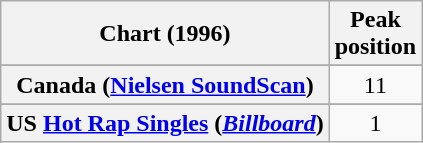<table class="wikitable plainrowheaders sortable" style="text-align:center">
<tr>
<th>Chart (1996)</th>
<th>Peak<br>position</th>
</tr>
<tr>
</tr>
<tr>
<th scope="row">Canada (<a href='#'>Nielsen SoundScan</a>)</th>
<td align="center">11</td>
</tr>
<tr>
</tr>
<tr>
</tr>
<tr>
</tr>
<tr>
</tr>
<tr>
</tr>
<tr>
</tr>
<tr>
</tr>
<tr>
</tr>
<tr>
</tr>
<tr>
</tr>
<tr>
</tr>
<tr>
</tr>
<tr>
<th scope="row">US <a href='#'>Hot Rap Singles</a> (<em><a href='#'>Billboard</a></em>)</th>
<td align="center">1</td>
</tr>
</table>
